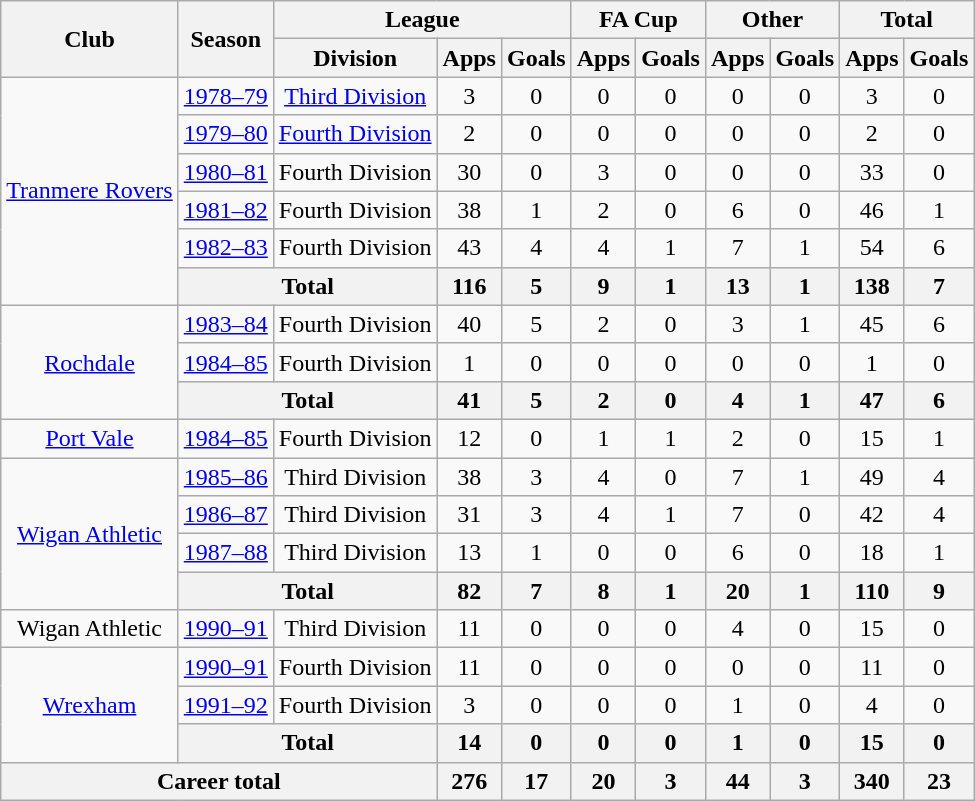<table class="wikitable" style="text-align: center;">
<tr>
<th rowspan="2">Club</th>
<th rowspan="2">Season</th>
<th colspan="3">League</th>
<th colspan="2">FA Cup</th>
<th colspan="2">Other</th>
<th colspan="2">Total</th>
</tr>
<tr>
<th>Division</th>
<th>Apps</th>
<th>Goals</th>
<th>Apps</th>
<th>Goals</th>
<th>Apps</th>
<th>Goals</th>
<th>Apps</th>
<th>Goals</th>
</tr>
<tr>
<td rowspan="6"><a href='#'>Tranmere Rovers</a></td>
<td><a href='#'>1978–79</a></td>
<td><a href='#'>Third Division</a></td>
<td>3</td>
<td>0</td>
<td>0</td>
<td>0</td>
<td>0</td>
<td>0</td>
<td>3</td>
<td>0</td>
</tr>
<tr>
<td><a href='#'>1979–80</a></td>
<td><a href='#'>Fourth Division</a></td>
<td>2</td>
<td>0</td>
<td>0</td>
<td>0</td>
<td>0</td>
<td>0</td>
<td>2</td>
<td>0</td>
</tr>
<tr>
<td><a href='#'>1980–81</a></td>
<td>Fourth Division</td>
<td>30</td>
<td>0</td>
<td>3</td>
<td>0</td>
<td>0</td>
<td>0</td>
<td>33</td>
<td>0</td>
</tr>
<tr>
<td><a href='#'>1981–82</a></td>
<td>Fourth Division</td>
<td>38</td>
<td>1</td>
<td>2</td>
<td>0</td>
<td>6</td>
<td>0</td>
<td>46</td>
<td>1</td>
</tr>
<tr>
<td><a href='#'>1982–83</a></td>
<td>Fourth Division</td>
<td>43</td>
<td>4</td>
<td>4</td>
<td>1</td>
<td>7</td>
<td>1</td>
<td>54</td>
<td>6</td>
</tr>
<tr>
<th colspan="2">Total</th>
<th>116</th>
<th>5</th>
<th>9</th>
<th>1</th>
<th>13</th>
<th>1</th>
<th>138</th>
<th>7</th>
</tr>
<tr>
<td rowspan="3"><a href='#'>Rochdale</a></td>
<td><a href='#'>1983–84</a></td>
<td>Fourth Division</td>
<td>40</td>
<td>5</td>
<td>2</td>
<td>0</td>
<td>3</td>
<td>1</td>
<td>45</td>
<td>6</td>
</tr>
<tr>
<td><a href='#'>1984–85</a></td>
<td>Fourth Division</td>
<td>1</td>
<td>0</td>
<td>0</td>
<td>0</td>
<td>0</td>
<td>0</td>
<td>1</td>
<td>0</td>
</tr>
<tr>
<th colspan="2">Total</th>
<th>41</th>
<th>5</th>
<th>2</th>
<th>0</th>
<th>4</th>
<th>1</th>
<th>47</th>
<th>6</th>
</tr>
<tr>
<td><a href='#'>Port Vale</a></td>
<td><a href='#'>1984–85</a></td>
<td>Fourth Division</td>
<td>12</td>
<td>0</td>
<td>1</td>
<td>1</td>
<td>2</td>
<td>0</td>
<td>15</td>
<td>1</td>
</tr>
<tr>
<td rowspan="4"><a href='#'>Wigan Athletic</a></td>
<td><a href='#'>1985–86</a></td>
<td>Third Division</td>
<td>38</td>
<td>3</td>
<td>4</td>
<td>0</td>
<td>7</td>
<td>1</td>
<td>49</td>
<td>4</td>
</tr>
<tr>
<td><a href='#'>1986–87</a></td>
<td>Third Division</td>
<td>31</td>
<td>3</td>
<td>4</td>
<td>1</td>
<td>7</td>
<td>0</td>
<td>42</td>
<td>4</td>
</tr>
<tr>
<td><a href='#'>1987–88</a></td>
<td>Third Division</td>
<td>13</td>
<td>1</td>
<td>0</td>
<td>0</td>
<td>6</td>
<td>0</td>
<td>18</td>
<td>1</td>
</tr>
<tr>
<th colspan="2">Total</th>
<th>82</th>
<th>7</th>
<th>8</th>
<th>1</th>
<th>20</th>
<th>1</th>
<th>110</th>
<th>9</th>
</tr>
<tr>
<td>Wigan Athletic</td>
<td><a href='#'>1990–91</a></td>
<td>Third Division</td>
<td>11</td>
<td>0</td>
<td>0</td>
<td>0</td>
<td>4</td>
<td>0</td>
<td>15</td>
<td>0</td>
</tr>
<tr>
<td rowspan="3"><a href='#'>Wrexham</a></td>
<td><a href='#'>1990–91</a></td>
<td>Fourth Division</td>
<td>11</td>
<td>0</td>
<td>0</td>
<td>0</td>
<td>0</td>
<td>0</td>
<td>11</td>
<td>0</td>
</tr>
<tr>
<td><a href='#'>1991–92</a></td>
<td>Fourth Division</td>
<td>3</td>
<td>0</td>
<td>0</td>
<td>0</td>
<td>1</td>
<td>0</td>
<td>4</td>
<td>0</td>
</tr>
<tr>
<th colspan="2">Total</th>
<th>14</th>
<th>0</th>
<th>0</th>
<th>0</th>
<th>1</th>
<th>0</th>
<th>15</th>
<th>0</th>
</tr>
<tr>
<th colspan="3">Career total</th>
<th>276</th>
<th>17</th>
<th>20</th>
<th>3</th>
<th>44</th>
<th>3</th>
<th>340</th>
<th>23</th>
</tr>
</table>
